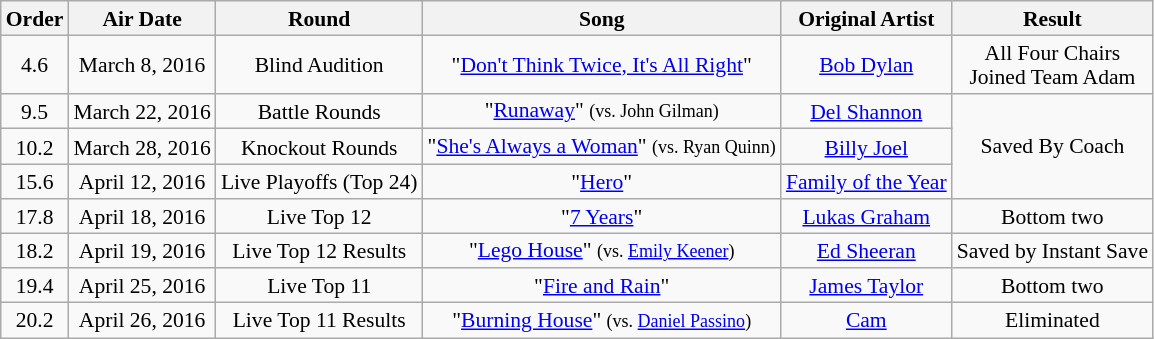<table class="wikitable" style="text-align:center; font-size:90%; line-height:16px;">
<tr>
<th>Order</th>
<th>Air Date</th>
<th>Round</th>
<th>Song</th>
<th>Original Artist</th>
<th>Result</th>
</tr>
<tr>
<td>4.6</td>
<td>March 8, 2016</td>
<td>Blind Audition</td>
<td>"<a href='#'>Don't Think Twice, It's All Right</a>"</td>
<td><a href='#'>Bob Dylan</a></td>
<td>All Four Chairs <br>Joined Team Adam<br></td>
</tr>
<tr>
<td>9.5</td>
<td>March 22, 2016</td>
<td>Battle Rounds</td>
<td>"<a href='#'>Runaway</a>" <small>(vs. John Gilman)</small></td>
<td><a href='#'>Del Shannon</a></td>
<td rowspan="3">Saved By Coach</td>
</tr>
<tr>
<td>10.2</td>
<td>March 28, 2016</td>
<td>Knockout Rounds</td>
<td>"<a href='#'>She's Always a Woman</a>" <small>(vs. Ryan Quinn)</small></td>
<td><a href='#'>Billy Joel</a></td>
</tr>
<tr>
<td>15.6</td>
<td>April 12, 2016</td>
<td>Live Playoffs (Top 24)</td>
<td>"<a href='#'>Hero</a>" </td>
<td><a href='#'>Family of the Year</a></td>
</tr>
<tr>
<td>17.8</td>
<td>April 18, 2016</td>
<td>Live Top 12</td>
<td>"<a href='#'>7 Years</a>" </td>
<td><a href='#'>Lukas Graham</a></td>
<td>Bottom two</td>
</tr>
<tr>
<td>18.2</td>
<td>April 19, 2016</td>
<td>Live Top 12 Results</td>
<td>"<a href='#'>Lego House</a>" <small>(vs. <a href='#'>Emily Keener</a>)</small></td>
<td><a href='#'>Ed Sheeran</a></td>
<td>Saved by Instant Save</td>
</tr>
<tr>
<td>19.4</td>
<td>April 25, 2016</td>
<td>Live Top 11</td>
<td>"<a href='#'>Fire and Rain</a>"</td>
<td><a href='#'>James Taylor</a></td>
<td>Bottom two</td>
</tr>
<tr>
<td>20.2</td>
<td>April 26, 2016</td>
<td>Live Top 11 Results</td>
<td>"<a href='#'>Burning House</a>" <small>(vs. <a href='#'>Daniel Passino</a>)</small></td>
<td><a href='#'>Cam</a></td>
<td>Eliminated</td>
</tr>
</table>
